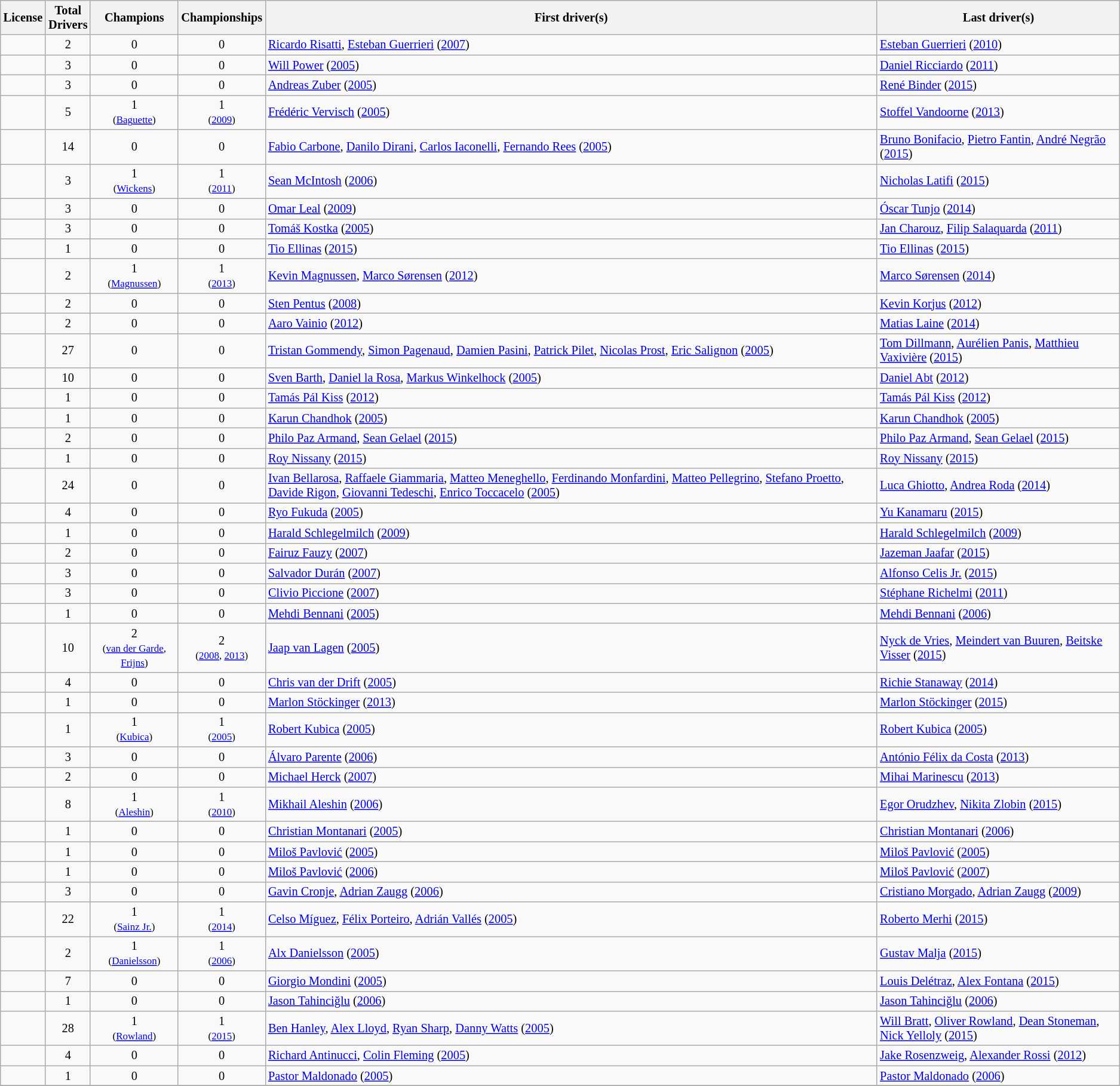<table class="wikitable sortable" style="font-size: 85%; text-align:center">
<tr>
<th>License</th>
<th>Total<br>Drivers</th>
<th>Champions</th>
<th>Championships</th>
<th>First driver(s)</th>
<th>Last driver(s)</th>
</tr>
<tr>
<td align=left></td>
<td>2</td>
<td>0</td>
<td>0</td>
<td align=left><a href='#'>Ricardo Risatti</a>, <a href='#'>Esteban Guerrieri</a> (<a href='#'>2007</a>)</td>
<td align=left><a href='#'>Esteban Guerrieri</a> (<a href='#'>2010</a>)</td>
</tr>
<tr>
<td align=left></td>
<td>3</td>
<td>0</td>
<td>0</td>
<td align=left><a href='#'>Will Power</a> (<a href='#'>2005</a>)</td>
<td align=left><a href='#'>Daniel Ricciardo</a> (<a href='#'>2011</a>)</td>
</tr>
<tr>
<td align=left></td>
<td>3</td>
<td>0</td>
<td>0</td>
<td align=left><a href='#'>Andreas Zuber</a> (<a href='#'>2005</a>)</td>
<td align=left><a href='#'>René Binder</a> (<a href='#'>2015</a>)</td>
</tr>
<tr>
<td align=left></td>
<td>5</td>
<td>1<br><small>(<a href='#'>Baguette</a>)</small></td>
<td>1<br><small>(<a href='#'>2009</a>)</small></td>
<td align=left><a href='#'>Frédéric Vervisch</a> (<a href='#'>2005</a>)</td>
<td align=left><a href='#'>Stoffel Vandoorne</a> (<a href='#'>2013</a>)</td>
</tr>
<tr>
<td align=left></td>
<td>14</td>
<td>0</td>
<td>0</td>
<td align=left><a href='#'>Fabio Carbone</a>, <a href='#'>Danilo Dirani</a>, <a href='#'>Carlos Iaconelli</a>, <a href='#'>Fernando Rees</a> (<a href='#'>2005</a>)</td>
<td align=left><a href='#'>Bruno Bonifacio</a>, <a href='#'>Pietro Fantin</a>, <a href='#'>André Negrão</a> (<a href='#'>2015</a>)</td>
</tr>
<tr>
<td align=left></td>
<td>3</td>
<td>1<br><small>(<a href='#'>Wickens</a>)</small></td>
<td>1<br><small>(<a href='#'>2011</a>)</small></td>
<td align=left><a href='#'>Sean McIntosh</a> (<a href='#'>2006</a>)</td>
<td align=left><a href='#'>Nicholas Latifi</a> (<a href='#'>2015</a>)</td>
</tr>
<tr>
<td align=left></td>
<td>3</td>
<td>0</td>
<td>0</td>
<td align=left><a href='#'>Omar Leal</a> (<a href='#'>2009</a>)</td>
<td align=left><a href='#'>Óscar Tunjo</a> (<a href='#'>2014</a>)</td>
</tr>
<tr>
<td align=left></td>
<td>3</td>
<td>0</td>
<td>0</td>
<td align=left><a href='#'>Tomáš Kostka</a> (<a href='#'>2005</a>)</td>
<td align=left><a href='#'>Jan Charouz</a>, <a href='#'>Filip Salaquarda</a> (<a href='#'>2011</a>)</td>
</tr>
<tr>
<td align=left></td>
<td>1</td>
<td>0</td>
<td>0</td>
<td align=left><a href='#'>Tio Ellinas</a> (<a href='#'>2015</a>)</td>
<td align=left><a href='#'>Tio Ellinas</a> (<a href='#'>2015</a>)</td>
</tr>
<tr>
<td align=left></td>
<td>2</td>
<td>1<br><small>(<a href='#'>Magnussen</a>)</small></td>
<td>1<br><small>(<a href='#'>2013</a>)</small></td>
<td align=left><a href='#'>Kevin Magnussen</a>, <a href='#'>Marco Sørensen</a> (<a href='#'>2012</a>)</td>
<td align=left><a href='#'>Marco Sørensen</a> (<a href='#'>2014</a>)</td>
</tr>
<tr>
<td align=left></td>
<td>2</td>
<td>0</td>
<td>0</td>
<td align=left><a href='#'>Sten Pentus</a> (<a href='#'>2008</a>)</td>
<td align=left><a href='#'>Kevin Korjus</a> (<a href='#'>2012</a>)</td>
</tr>
<tr>
<td align=left></td>
<td>2</td>
<td>0</td>
<td>0</td>
<td align=left><a href='#'>Aaro Vainio</a> (<a href='#'>2012</a>)</td>
<td align=left><a href='#'>Matias Laine</a> (<a href='#'>2014</a>)</td>
</tr>
<tr>
<td align=left></td>
<td>27</td>
<td>0</td>
<td>0</td>
<td align=left><a href='#'>Tristan Gommendy</a>, <a href='#'>Simon Pagenaud</a>, <a href='#'>Damien Pasini</a>, <a href='#'>Patrick Pilet</a>, <a href='#'>Nicolas Prost</a>, <a href='#'>Eric Salignon</a> (<a href='#'>2005</a>)</td>
<td align=left><a href='#'>Tom Dillmann</a>, <a href='#'>Aurélien Panis</a>, <a href='#'>Matthieu Vaxivière</a> (<a href='#'>2015</a>)</td>
</tr>
<tr>
<td align=left></td>
<td>10</td>
<td>0</td>
<td>0</td>
<td align=left><a href='#'>Sven Barth</a>, <a href='#'>Daniel la Rosa</a>, <a href='#'>Markus Winkelhock</a> (<a href='#'>2005</a>)</td>
<td align=left><a href='#'>Daniel Abt</a> (<a href='#'>2012</a>)</td>
</tr>
<tr>
<td align=left></td>
<td>1</td>
<td>0</td>
<td>0</td>
<td align=left><a href='#'>Tamás Pál Kiss</a> (<a href='#'>2012</a>)</td>
<td align=left><a href='#'>Tamás Pál Kiss</a> (<a href='#'>2012</a>)</td>
</tr>
<tr>
<td align=left></td>
<td>1</td>
<td>0</td>
<td>0</td>
<td align=left><a href='#'>Karun Chandhok</a> (<a href='#'>2005</a>)</td>
<td align=left><a href='#'>Karun Chandhok</a> (<a href='#'>2005</a>)</td>
</tr>
<tr>
<td align=left></td>
<td>2</td>
<td>0</td>
<td>0</td>
<td align=left><a href='#'>Philo Paz Armand</a>, <a href='#'>Sean Gelael</a> (<a href='#'>2015</a>)</td>
<td align=left><a href='#'>Philo Paz Armand</a>, <a href='#'>Sean Gelael</a> (<a href='#'>2015</a>)</td>
</tr>
<tr>
<td align=left></td>
<td>1</td>
<td>0</td>
<td>0</td>
<td align=left><a href='#'>Roy Nissany</a> (<a href='#'>2015</a>)</td>
<td align=left><a href='#'>Roy Nissany</a> (<a href='#'>2015</a>)</td>
</tr>
<tr>
<td align=left></td>
<td>24</td>
<td>0</td>
<td>0</td>
<td align=left><a href='#'>Ivan Bellarosa</a>, <a href='#'>Raffaele Giammaria</a>, <a href='#'>Matteo Meneghello</a>, <a href='#'>Ferdinando Monfardini</a>, <a href='#'>Matteo Pellegrino</a>, <a href='#'>Stefano Proetto</a>, <a href='#'>Davide Rigon</a>, <a href='#'>Giovanni Tedeschi</a>, <a href='#'>Enrico Toccacelo</a> (<a href='#'>2005</a>)</td>
<td align=left><a href='#'>Luca Ghiotto</a>, <a href='#'>Andrea Roda</a> (<a href='#'>2014</a>)</td>
</tr>
<tr>
<td align=left></td>
<td>4</td>
<td>0</td>
<td>0</td>
<td align=left><a href='#'>Ryo Fukuda</a> (<a href='#'>2005</a>)</td>
<td align=left><a href='#'>Yu Kanamaru</a> (<a href='#'>2015</a>)</td>
</tr>
<tr>
<td align=left></td>
<td>1</td>
<td>0</td>
<td>0</td>
<td align=left><a href='#'>Harald Schlegelmilch</a> (<a href='#'>2009</a>)</td>
<td align=left><a href='#'>Harald Schlegelmilch</a> (<a href='#'>2009</a>)</td>
</tr>
<tr>
<td align=left></td>
<td>2</td>
<td>0</td>
<td>0</td>
<td align=left><a href='#'>Fairuz Fauzy</a> (<a href='#'>2007</a>)</td>
<td align=left><a href='#'>Jazeman Jaafar</a> (<a href='#'>2015</a>)</td>
</tr>
<tr>
<td align=left></td>
<td>3</td>
<td>0</td>
<td>0</td>
<td align=left><a href='#'>Salvador Durán</a> (<a href='#'>2007</a>)</td>
<td align=left><a href='#'>Alfonso Celis Jr.</a> (<a href='#'>2015</a>)</td>
</tr>
<tr>
<td align=left></td>
<td>3</td>
<td>0</td>
<td>0</td>
<td align=left><a href='#'>Clivio Piccione</a> (<a href='#'>2007</a>)</td>
<td align=left><a href='#'>Stéphane Richelmi</a> (<a href='#'>2011</a>)</td>
</tr>
<tr>
<td align=left></td>
<td>1</td>
<td>0</td>
<td>0</td>
<td align=left><a href='#'>Mehdi Bennani</a> (<a href='#'>2005</a>)</td>
<td align=left><a href='#'>Mehdi Bennani</a> (<a href='#'>2006</a>)</td>
</tr>
<tr>
<td align=left></td>
<td>10</td>
<td>2<br><small>(<a href='#'>van der Garde</a>, <a href='#'>Frijns</a>)</small></td>
<td>2<br><small>(<a href='#'>2008</a>, <a href='#'>2013</a>)</small></td>
<td align=left><a href='#'>Jaap van Lagen</a> (<a href='#'>2005</a>)</td>
<td align=left><a href='#'>Nyck de Vries</a>, <a href='#'>Meindert van Buuren</a>, <a href='#'>Beitske Visser</a> (<a href='#'>2015</a>)</td>
</tr>
<tr>
<td align=left></td>
<td>4</td>
<td>0</td>
<td>0</td>
<td align=left><a href='#'>Chris van der Drift</a> (<a href='#'>2005</a>)</td>
<td align=left><a href='#'>Richie Stanaway</a> (<a href='#'>2014</a>)</td>
</tr>
<tr>
<td align=left></td>
<td>1</td>
<td>0</td>
<td>0</td>
<td align=left><a href='#'>Marlon Stöckinger</a> (<a href='#'>2013</a>)</td>
<td align=left><a href='#'>Marlon Stöckinger</a> (<a href='#'>2015</a>)</td>
</tr>
<tr>
<td align=left></td>
<td>1</td>
<td>1<br><small>(<a href='#'>Kubica</a>)</small></td>
<td>1<br><small>(<a href='#'>2005</a>)</small></td>
<td align=left><a href='#'>Robert Kubica</a> (<a href='#'>2005</a>)</td>
<td align=left><a href='#'>Robert Kubica</a> (<a href='#'>2005</a>)</td>
</tr>
<tr>
<td align=left></td>
<td>3</td>
<td>0</td>
<td>0</td>
<td align=left><a href='#'>Álvaro Parente</a> (<a href='#'>2006</a>)</td>
<td align=left><a href='#'>António Félix da Costa</a> (<a href='#'>2013</a>)</td>
</tr>
<tr>
<td align=left></td>
<td>2</td>
<td>0</td>
<td>0</td>
<td align=left><a href='#'>Michael Herck</a> (<a href='#'>2007</a>)</td>
<td align=left><a href='#'>Mihai Marinescu</a> (<a href='#'>2013</a>)</td>
</tr>
<tr>
<td align=left></td>
<td>8</td>
<td>1<br><small>(<a href='#'>Aleshin</a>)</small></td>
<td>1<br><small>(<a href='#'>2010</a>)</small></td>
<td align=left><a href='#'>Mikhail Aleshin</a> (<a href='#'>2006</a>)</td>
<td align=left><a href='#'>Egor Orudzhev</a>, <a href='#'>Nikita Zlobin</a> (<a href='#'>2015</a>)</td>
</tr>
<tr>
<td align=left></td>
<td>1</td>
<td>0</td>
<td>0</td>
<td align=left><a href='#'>Christian Montanari</a> (<a href='#'>2005</a>)</td>
<td align=left><a href='#'>Christian Montanari</a> (<a href='#'>2006</a>)</td>
</tr>
<tr>
<td align=left></td>
<td>1</td>
<td>0</td>
<td>0</td>
<td align=left><a href='#'>Miloš Pavlović</a> (<a href='#'>2005</a>)</td>
<td align=left><a href='#'>Miloš Pavlović</a> (<a href='#'>2005</a>)</td>
</tr>
<tr>
<td align=left></td>
<td>1</td>
<td>0</td>
<td>0</td>
<td align=left><a href='#'>Miloš Pavlović</a> (<a href='#'>2006</a>)</td>
<td align=left><a href='#'>Miloš Pavlović</a> (<a href='#'>2007</a>)</td>
</tr>
<tr>
<td align=left></td>
<td>3</td>
<td>0</td>
<td>0</td>
<td align=left><a href='#'>Gavin Cronje</a>, <a href='#'>Adrian Zaugg</a> (<a href='#'>2006</a>)</td>
<td align=left><a href='#'>Cristiano Morgado</a>, <a href='#'>Adrian Zaugg</a> (<a href='#'>2009</a>)</td>
</tr>
<tr>
<td align=left></td>
<td>22</td>
<td>1<br><small>(<a href='#'>Sainz Jr.</a>)</small></td>
<td>1<br><small>(<a href='#'>2014</a>)</small></td>
<td align=left><a href='#'>Celso Míguez</a>, <a href='#'>Félix Porteiro</a>, <a href='#'>Adrián Vallés</a> (<a href='#'>2005</a>)</td>
<td align=left><a href='#'>Roberto Merhi</a> (<a href='#'>2015</a>)</td>
</tr>
<tr>
<td align=left></td>
<td>2</td>
<td>1<br><small>(<a href='#'>Danielsson</a>)</small></td>
<td>1<br><small>(<a href='#'>2006</a>)</small></td>
<td align=left><a href='#'>Alx Danielsson</a> (<a href='#'>2005</a>)</td>
<td align=left><a href='#'>Gustav Malja</a> (<a href='#'>2015</a>)</td>
</tr>
<tr>
<td align=left></td>
<td>7</td>
<td>0</td>
<td>0</td>
<td align=left><a href='#'>Giorgio Mondini</a> (<a href='#'>2005</a>)</td>
<td align=left><a href='#'>Louis Delétraz</a>, <a href='#'>Alex Fontana</a> (<a href='#'>2015</a>)</td>
</tr>
<tr>
<td align=left></td>
<td>1</td>
<td>0</td>
<td>0</td>
<td align=left><a href='#'>Jason Tahinciğlu</a> (<a href='#'>2006</a>)</td>
<td align=left><a href='#'>Jason Tahinciğlu</a> (<a href='#'>2006</a>)</td>
</tr>
<tr>
<td align=left></td>
<td>28</td>
<td>1<br><small>(<a href='#'>Rowland</a>)</small></td>
<td>1<br><small>(<a href='#'>2015</a>)</small></td>
<td align=left><a href='#'>Ben Hanley</a>, <a href='#'>Alex Lloyd</a>, <a href='#'>Ryan Sharp</a>, <a href='#'>Danny Watts</a> (<a href='#'>2005</a>)</td>
<td align=left><a href='#'>Will Bratt</a>, <a href='#'>Oliver Rowland</a>, <a href='#'>Dean Stoneman</a>, <a href='#'>Nick Yelloly</a> (<a href='#'>2015</a>)</td>
</tr>
<tr>
<td align=left></td>
<td>4</td>
<td>0</td>
<td>0</td>
<td align=left><a href='#'>Richard Antinucci</a>, <a href='#'>Colin Fleming</a> (<a href='#'>2005</a>)</td>
<td align=left><a href='#'>Jake Rosenzweig</a>, <a href='#'>Alexander Rossi</a> (<a href='#'>2012</a>)</td>
</tr>
<tr>
<td align=left></td>
<td>1</td>
<td>0</td>
<td>0</td>
<td align=left><a href='#'>Pastor Maldonado</a> (<a href='#'>2005</a>)</td>
<td align=left><a href='#'>Pastor Maldonado</a> (<a href='#'>2006</a>)</td>
</tr>
<tr>
</tr>
</table>
